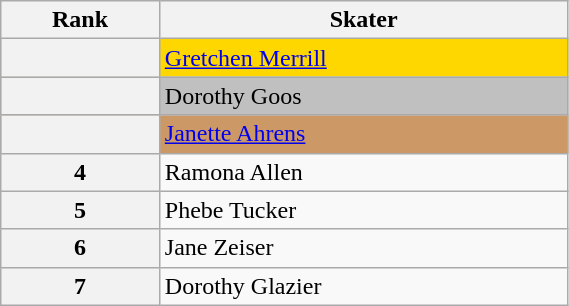<table class="wikitable unsortable" style="text-align:left; width:30%">
<tr>
<th scope="col">Rank</th>
<th scope="col">Skater</th>
</tr>
<tr bgcolor="gold">
<th scope="row"></th>
<td><a href='#'>Gretchen Merrill</a></td>
</tr>
<tr bgcolor="silver">
<th scope="row"></th>
<td>Dorothy Goos</td>
</tr>
<tr bgcolor="cc9966">
<th scope="row"></th>
<td><a href='#'>Janette Ahrens</a></td>
</tr>
<tr>
<th scope="row">4</th>
<td>Ramona Allen</td>
</tr>
<tr>
<th scope="row">5</th>
<td>Phebe Tucker</td>
</tr>
<tr>
<th scope="row">6</th>
<td>Jane Zeiser</td>
</tr>
<tr>
<th scope="row">7</th>
<td>Dorothy Glazier</td>
</tr>
</table>
